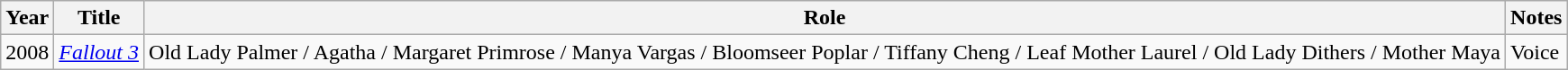<table class="wikitable sortable">
<tr>
<th>Year</th>
<th>Title</th>
<th>Role</th>
<th>Notes</th>
</tr>
<tr>
<td>2008</td>
<td><em><a href='#'>Fallout 3</a></em></td>
<td>Old Lady Palmer / Agatha / Margaret Primrose / Manya Vargas / Bloomseer Poplar / Tiffany Cheng / Leaf Mother Laurel / Old Lady Dithers / Mother Maya</td>
<td>Voice</td>
</tr>
</table>
